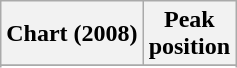<table class="wikitable sortable plainrowheaders" style="text-align:center">
<tr>
<th scope="col">Chart (2008)</th>
<th scope="col">Peak<br> position</th>
</tr>
<tr>
</tr>
<tr>
</tr>
<tr>
</tr>
<tr>
</tr>
<tr>
</tr>
<tr>
</tr>
</table>
